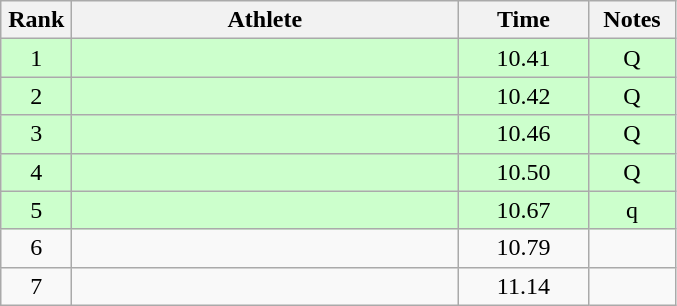<table class="wikitable" style="text-align:center">
<tr>
<th width=40>Rank</th>
<th width=250>Athlete</th>
<th width=80>Time</th>
<th width=50>Notes</th>
</tr>
<tr bgcolor="ccffcc">
<td>1</td>
<td align=left></td>
<td>10.41</td>
<td>Q</td>
</tr>
<tr bgcolor="ccffcc">
<td>2</td>
<td align=left></td>
<td>10.42</td>
<td>Q</td>
</tr>
<tr bgcolor="ccffcc">
<td>3</td>
<td align=left></td>
<td>10.46</td>
<td>Q</td>
</tr>
<tr bgcolor="ccffcc">
<td>4</td>
<td align=left></td>
<td>10.50</td>
<td>Q</td>
</tr>
<tr bgcolor="ccffcc">
<td>5</td>
<td align=left></td>
<td>10.67</td>
<td>q</td>
</tr>
<tr>
<td>6</td>
<td align=left></td>
<td>10.79</td>
<td></td>
</tr>
<tr>
<td>7</td>
<td align=left></td>
<td>11.14</td>
<td></td>
</tr>
</table>
